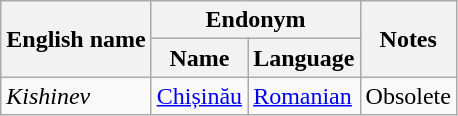<table class="wikitable sortable mw-collapsible">
<tr>
<th rowspan="2">English name</th>
<th colspan="2">Endonym</th>
<th rowspan="2">Notes</th>
</tr>
<tr>
<th>Name</th>
<th>Language</th>
</tr>
<tr>
<td><em>Kishinev</em></td>
<td><a href='#'>Chișinău</a></td>
<td><a href='#'>Romanian</a></td>
<td>Obsolete</td>
</tr>
</table>
